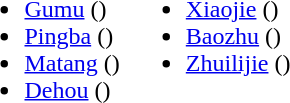<table>
<tr>
<td valign="top"><br><ul><li><a href='#'>Gumu</a> ()</li><li><a href='#'>Pingba</a> ()</li><li><a href='#'>Matang</a> ()</li><li><a href='#'>Dehou</a> ()</li></ul></td>
<td valign="top"><br><ul><li><a href='#'>Xiaojie</a> ()</li><li><a href='#'>Baozhu</a> ()</li><li><a href='#'>Zhuilijie</a> ()</li></ul></td>
</tr>
</table>
